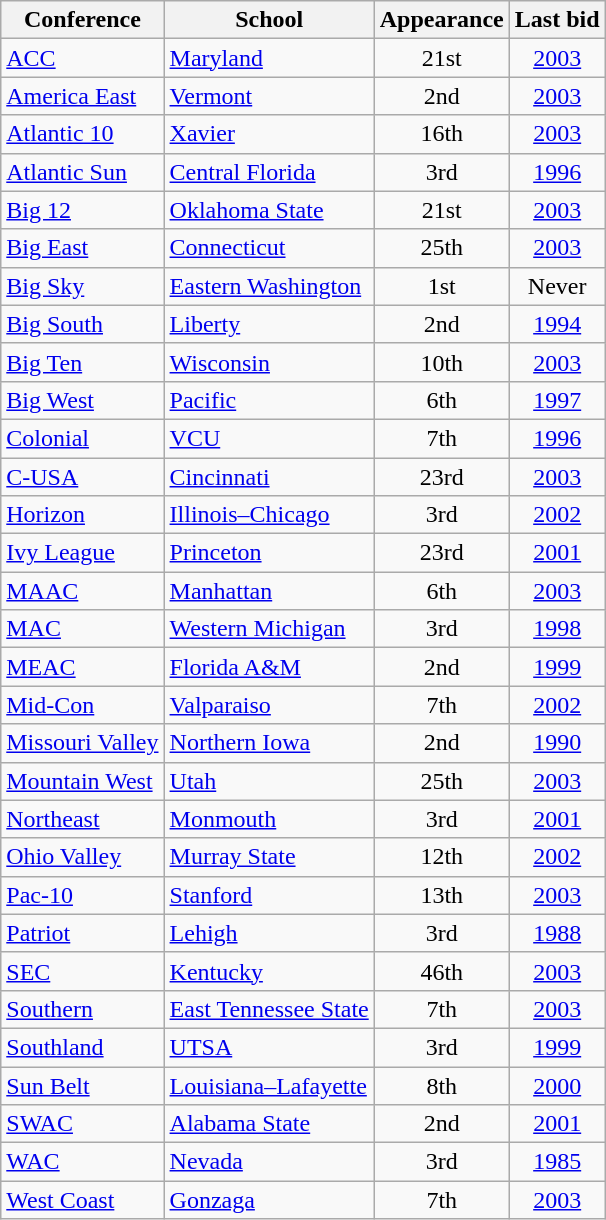<table class="wikitable sortable" style="text-align: center;">
<tr>
<th>Conference</th>
<th>School</th>
<th data-sort-type="number">Appearance</th>
<th>Last bid</th>
</tr>
<tr>
<td align=left><a href='#'>ACC</a></td>
<td align=left><a href='#'>Maryland</a></td>
<td>21st</td>
<td><a href='#'>2003</a></td>
</tr>
<tr>
<td align=left><a href='#'>America East</a></td>
<td align=left><a href='#'>Vermont</a></td>
<td>2nd</td>
<td><a href='#'>2003</a></td>
</tr>
<tr>
<td align=left><a href='#'>Atlantic 10</a></td>
<td align=left><a href='#'>Xavier</a></td>
<td>16th</td>
<td><a href='#'>2003</a></td>
</tr>
<tr>
<td align=left><a href='#'>Atlantic Sun</a></td>
<td align=left><a href='#'>Central Florida</a></td>
<td>3rd</td>
<td><a href='#'>1996</a></td>
</tr>
<tr>
<td align=left><a href='#'>Big 12</a></td>
<td align=left><a href='#'>Oklahoma State</a></td>
<td>21st</td>
<td><a href='#'>2003</a></td>
</tr>
<tr>
<td align=left><a href='#'>Big East</a></td>
<td align=left><a href='#'>Connecticut</a></td>
<td>25th</td>
<td><a href='#'>2003</a></td>
</tr>
<tr>
<td align=left><a href='#'>Big Sky</a></td>
<td align=left><a href='#'>Eastern Washington</a></td>
<td>1st</td>
<td>Never</td>
</tr>
<tr>
<td align=left><a href='#'>Big South</a></td>
<td align=left><a href='#'>Liberty</a></td>
<td>2nd</td>
<td><a href='#'>1994</a></td>
</tr>
<tr>
<td align=left><a href='#'>Big Ten</a></td>
<td align=left><a href='#'>Wisconsin</a></td>
<td>10th</td>
<td><a href='#'>2003</a></td>
</tr>
<tr>
<td align=left><a href='#'>Big West</a></td>
<td align=left><a href='#'>Pacific</a></td>
<td>6th</td>
<td><a href='#'>1997</a></td>
</tr>
<tr>
<td align=left><a href='#'>Colonial</a></td>
<td align=left><a href='#'>VCU</a></td>
<td>7th</td>
<td><a href='#'>1996</a></td>
</tr>
<tr>
<td align=left><a href='#'>C-USA</a></td>
<td align=left><a href='#'>Cincinnati</a></td>
<td>23rd</td>
<td><a href='#'>2003</a></td>
</tr>
<tr>
<td align=left><a href='#'>Horizon</a></td>
<td align=left><a href='#'>Illinois–Chicago</a></td>
<td>3rd</td>
<td><a href='#'>2002</a></td>
</tr>
<tr>
<td align=left><a href='#'>Ivy League</a></td>
<td align=left><a href='#'>Princeton</a></td>
<td>23rd</td>
<td><a href='#'>2001</a></td>
</tr>
<tr>
<td align=left><a href='#'>MAAC</a></td>
<td align=left><a href='#'>Manhattan</a></td>
<td>6th</td>
<td><a href='#'>2003</a></td>
</tr>
<tr>
<td align=left><a href='#'>MAC</a></td>
<td align=left><a href='#'>Western Michigan</a></td>
<td>3rd</td>
<td><a href='#'>1998</a></td>
</tr>
<tr>
<td align=left><a href='#'>MEAC</a></td>
<td align=left><a href='#'>Florida A&M</a></td>
<td>2nd</td>
<td><a href='#'>1999</a></td>
</tr>
<tr>
<td align=left><a href='#'>Mid-Con</a></td>
<td align=left><a href='#'>Valparaiso</a></td>
<td>7th</td>
<td><a href='#'>2002</a></td>
</tr>
<tr>
<td align=left><a href='#'>Missouri Valley</a></td>
<td align=left><a href='#'>Northern Iowa</a></td>
<td>2nd</td>
<td><a href='#'>1990</a></td>
</tr>
<tr>
<td align=left><a href='#'>Mountain West</a></td>
<td align=left><a href='#'>Utah</a></td>
<td>25th</td>
<td><a href='#'>2003</a></td>
</tr>
<tr>
<td align=left><a href='#'>Northeast</a></td>
<td align=left><a href='#'>Monmouth</a></td>
<td>3rd</td>
<td><a href='#'>2001</a></td>
</tr>
<tr>
<td align=left><a href='#'>Ohio Valley</a></td>
<td align=left><a href='#'>Murray State</a></td>
<td>12th</td>
<td><a href='#'>2002</a></td>
</tr>
<tr>
<td align=left><a href='#'>Pac-10</a></td>
<td align=left><a href='#'>Stanford</a></td>
<td>13th</td>
<td><a href='#'>2003</a></td>
</tr>
<tr>
<td align=left><a href='#'>Patriot</a></td>
<td align=left><a href='#'>Lehigh</a></td>
<td>3rd</td>
<td><a href='#'>1988</a></td>
</tr>
<tr>
<td align=left><a href='#'>SEC</a></td>
<td align=left><a href='#'>Kentucky</a></td>
<td>46th</td>
<td><a href='#'>2003</a></td>
</tr>
<tr>
<td align=left><a href='#'>Southern</a></td>
<td align=left><a href='#'>East Tennessee State</a></td>
<td>7th</td>
<td><a href='#'>2003</a></td>
</tr>
<tr>
<td align=left><a href='#'>Southland</a></td>
<td align=left><a href='#'>UTSA</a></td>
<td>3rd</td>
<td><a href='#'>1999</a></td>
</tr>
<tr>
<td align=left><a href='#'>Sun Belt</a></td>
<td align=left><a href='#'>Louisiana–Lafayette</a></td>
<td>8th</td>
<td><a href='#'>2000</a></td>
</tr>
<tr>
<td align=left><a href='#'>SWAC</a></td>
<td align=left><a href='#'>Alabama State</a></td>
<td>2nd</td>
<td><a href='#'>2001</a></td>
</tr>
<tr>
<td align=left><a href='#'>WAC</a></td>
<td align=left><a href='#'>Nevada</a></td>
<td>3rd</td>
<td><a href='#'>1985</a></td>
</tr>
<tr>
<td align=left><a href='#'>West Coast</a></td>
<td align=left><a href='#'>Gonzaga</a></td>
<td>7th</td>
<td><a href='#'>2003</a></td>
</tr>
</table>
